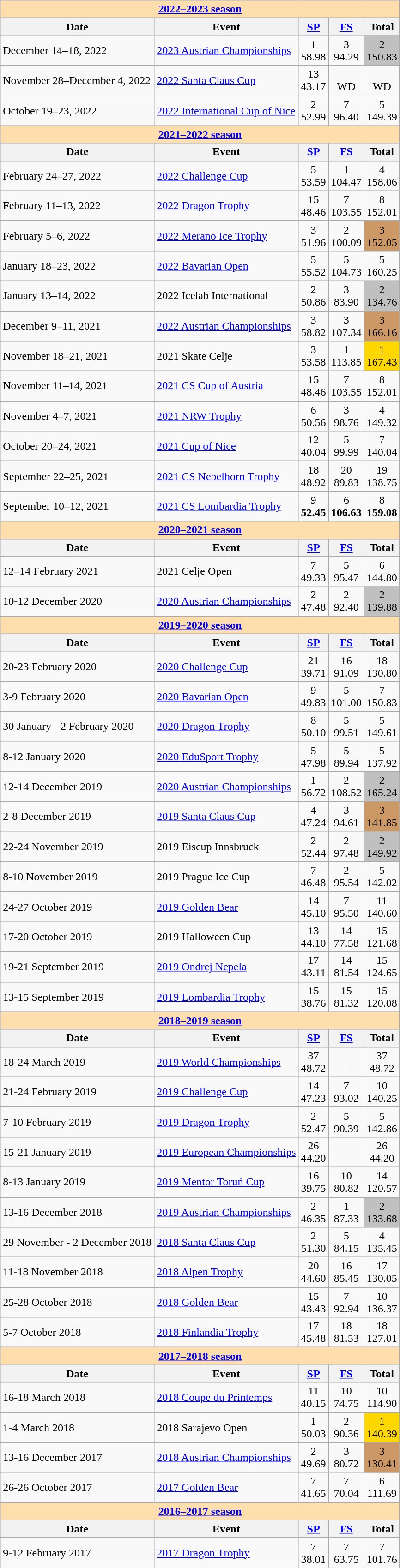<table class="wikitable">
<tr>
<td style="background-color: #ffdead; " colspan=5 align=center><a href='#'><strong>2022–2023 season</strong></a></td>
</tr>
<tr>
<th>Date</th>
<th>Event</th>
<th><a href='#'>SP</a></th>
<th><a href='#'>FS</a></th>
<th>Total</th>
</tr>
<tr>
<td>December 14–18, 2022</td>
<td><a href='#'>2023 Austrian Championships</a></td>
<td align=center>1 <br> 58.98</td>
<td align=center>3 <br> 94.29</td>
<td align=center bgcolor=silver>2 <br> 150.83</td>
</tr>
<tr>
<td>November 28–December 4, 2022</td>
<td><a href='#'>2022 Santa Claus Cup</a></td>
<td align=center>13 <br> 43.17</td>
<td align=center><br> WD</td>
<td align=center><br> WD</td>
</tr>
<tr>
<td>October 19–23, 2022</td>
<td><a href='#'>2022 International Cup of Nice</a></td>
<td align=center>2 <br> 52.99</td>
<td align=center>7 <br> 96.40</td>
<td align=center>5 <br> 149.39</td>
</tr>
<tr>
<td style="background-color: #ffdead; " colspan=5 align=center><a href='#'><strong>2021–2022 season</strong></a></td>
</tr>
<tr>
<th>Date</th>
<th>Event</th>
<th><a href='#'>SP</a></th>
<th><a href='#'>FS</a></th>
<th>Total</th>
</tr>
<tr>
<td>February 24–27, 2022</td>
<td><a href='#'>2022 Challenge Cup</a></td>
<td align=center>5 <br> 53.59</td>
<td align=center>1 <br> 104.47</td>
<td align=center>4 <br> 158.06</td>
</tr>
<tr>
<td>February 11–13, 2022</td>
<td><a href='#'>2022 Dragon Trophy</a></td>
<td align=center>15 <br> 48.46</td>
<td align=center>7 <br> 103.55</td>
<td align=center>8 <br> 152.01</td>
</tr>
<tr>
<td>February 5–6, 2022</td>
<td><a href='#'>2022 Merano Ice Trophy</a></td>
<td align=center>3 <br> 51.96</td>
<td align=center>2 <br> 100.09</td>
<td align=center bgcolor=cc9966>3 <br> 152.05</td>
</tr>
<tr>
<td>January 18–23, 2022</td>
<td><a href='#'>2022 Bavarian Open</a></td>
<td align=center>5 <br> 55.52</td>
<td align=center>5 <br> 104.73</td>
<td align=center>5 <br> 160.25</td>
</tr>
<tr>
<td>January 13–14, 2022</td>
<td>2022 Icelab International</td>
<td align=center>2 <br> 50.86</td>
<td align=center>3 <br> 83.90</td>
<td align=center bgcolor=silver>2 <br> 134.76</td>
</tr>
<tr>
<td>December 9–11, 2021</td>
<td><a href='#'>2022 Austrian Championships</a></td>
<td align=center>3 <br> 58.82</td>
<td align=center>3 <br> 107.34</td>
<td align=center bgcolor=cc9966>3 <br> 166.16</td>
</tr>
<tr>
<td>November 18–21, 2021</td>
<td>2021 Skate Celje</td>
<td align=center>3 <br> 53.58</td>
<td align=center>1 <br> 113.85</td>
<td align=center bgcolor=gold>1 <br> 167.43</td>
</tr>
<tr>
<td>November 11–14, 2021</td>
<td><a href='#'>2021 CS Cup of Austria</a></td>
<td align=center>15 <br> 48.46</td>
<td align=center>7 <br> 103.55</td>
<td align=center>8 <br> 152.01</td>
</tr>
<tr>
<td>November 4–7, 2021</td>
<td><a href='#'>2021 NRW Trophy</a></td>
<td align=center>6 <br> 50.56</td>
<td align=center>3 <br> 98.76</td>
<td align=center>4 <br> 149.32</td>
</tr>
<tr>
<td>October 20–24, 2021</td>
<td><a href='#'>2021 Cup of Nice</a></td>
<td align=center>12 <br> 40.04</td>
<td align=center>5 <br> 99.99</td>
<td align=center>7 <br> 140.04</td>
</tr>
<tr>
<td>September 22–25, 2021</td>
<td><a href='#'>2021 CS Nebelhorn Trophy</a></td>
<td align=center>18 <br> 48.92</td>
<td align=center>20 <br> 89.83</td>
<td align=center>19 <br> 138.75</td>
</tr>
<tr>
<td>September 10–12, 2021</td>
<td><a href='#'>2021 CS Lombardia Trophy</a></td>
<td align=center>9 <br> <strong>52.45</strong></td>
<td align=center>6 <br> <strong>106.63</strong></td>
<td align=center>8 <br> <strong>159.08</strong></td>
</tr>
<tr>
<td style="background-color: #ffdead; " colspan=5 align=center><a href='#'><strong>2020–2021 season</strong></a></td>
</tr>
<tr>
<th>Date</th>
<th>Event</th>
<th><a href='#'>SP</a></th>
<th><a href='#'>FS</a></th>
<th>Total</th>
</tr>
<tr>
<td>12–14 February 2021</td>
<td>2021 Celje Open</td>
<td align=center>7 <br> 49.33</td>
<td align=center>5 <br> 95.47</td>
<td align=center>6 <br> 144.80</td>
</tr>
<tr>
<td>10-12 December 2020</td>
<td><a href='#'>2020 Austrian Championships</a></td>
<td align=center>2 <br> 47.48</td>
<td align=center>2 <br> 92.40</td>
<td align=center bgcolor=silver>2 <br> 139.88</td>
</tr>
<tr>
<td style="background-color: #ffdead; " colspan=5 align=center><a href='#'><strong>2019–2020 season</strong></a></td>
</tr>
<tr>
<th>Date</th>
<th>Event</th>
<th><a href='#'>SP</a></th>
<th><a href='#'>FS</a></th>
<th>Total</th>
</tr>
<tr>
<td>20-23 February 2020</td>
<td><a href='#'>2020 Challenge Cup</a></td>
<td align=center>21 <br> 39.71</td>
<td align=center>16 <br> 91.09</td>
<td align=center>18 <br> 130.80</td>
</tr>
<tr>
<td>3-9 February 2020</td>
<td><a href='#'>2020 Bavarian Open</a></td>
<td align=center>9 <br> 49.83</td>
<td align=center>5 <br> 101.00</td>
<td align=center>7 <br> 150.83</td>
</tr>
<tr>
<td>30 January - 2 February 2020</td>
<td><a href='#'>2020 Dragon Trophy</a></td>
<td align=center>8 <br> 50.10</td>
<td align=center>5 <br> 99.51</td>
<td align=center>5 <br> 149.61</td>
</tr>
<tr>
<td>8-12 January 2020</td>
<td><a href='#'>2020 EduSport Trophy</a></td>
<td align=center>5 <br> 47.98</td>
<td align=center>5 <br> 89.94</td>
<td align=center>5 <br> 137.92</td>
</tr>
<tr>
<td>12-14 December 2019</td>
<td><a href='#'>2020 Austrian Championships</a></td>
<td align=center>1 <br> 56.72</td>
<td align=center>2 <br> 108.52</td>
<td align=center bgcolor=silver>2 <br> 165.24</td>
</tr>
<tr>
<td>2-8 December 2019</td>
<td><a href='#'>2019 Santa Claus Cup</a></td>
<td align=center>4 <br> 47.24</td>
<td align=center>3 <br> 94.61</td>
<td align=center bgcolor=cc9966>3 <br> 141.85</td>
</tr>
<tr>
<td>22-24 November 2019</td>
<td>2019 Eiscup Innsbruck</td>
<td align=center>2 <br> 52.44</td>
<td align=center>2 <br> 97.48</td>
<td align=center bgcolor=silver>2 <br> 149.92</td>
</tr>
<tr>
<td>8-10 November 2019</td>
<td>2019 Prague Ice Cup</td>
<td align=center>7 <br> 46.48</td>
<td align=center>2 <br> 95.54</td>
<td align=center>5 <br> 142.02</td>
</tr>
<tr>
<td>24-27 October 2019</td>
<td><a href='#'>2019 Golden Bear</a></td>
<td align=center>14 <br> 45.10</td>
<td align=center>7 <br> 95.50</td>
<td align=center>11 <br> 140.60</td>
</tr>
<tr>
<td>17-20 October 2019</td>
<td>2019 Halloween Cup</td>
<td align=center>13 <br> 44.10</td>
<td align=center>14 <br> 77.58</td>
<td align=center>15 <br> 121.68</td>
</tr>
<tr>
<td>19-21 September 2019</td>
<td><a href='#'>2019 Ondrej Nepela</a></td>
<td align=center>17 <br> 43.11</td>
<td align=center>14 <br> 81.54</td>
<td align=center>15 <br> 124.65</td>
</tr>
<tr>
<td>13-15 September 2019</td>
<td><a href='#'>2019 Lombardia Trophy</a></td>
<td align=center>15 <br> 38.76</td>
<td align=center>15 <br> 81.32</td>
<td align=center>15 <br> 120.08</td>
</tr>
<tr>
<td style="background-color: #ffdead; " colspan=5 align=center><a href='#'><strong>2018–2019 season</strong></a></td>
</tr>
<tr>
<th>Date</th>
<th>Event</th>
<th><a href='#'>SP</a></th>
<th><a href='#'>FS</a></th>
<th>Total</th>
</tr>
<tr>
<td>18-24 March 2019</td>
<td><a href='#'>2019 World Championships</a></td>
<td align=center>37 <br> 48.72</td>
<td align=center><br> -</td>
<td align=center>37 <br> 48.72</td>
</tr>
<tr>
<td>21-24 February 2019</td>
<td><a href='#'>2019 Challenge Cup</a></td>
<td align=center>14 <br> 47.23</td>
<td align=center>7 <br> 93.02</td>
<td align=center>10 <br> 140.25</td>
</tr>
<tr>
<td>7-10 February 2019</td>
<td><a href='#'>2019 Dragon Trophy</a></td>
<td align=center>2 <br> 52.47</td>
<td align=center>5 <br> 90.39</td>
<td align=center>5 <br> 142.86</td>
</tr>
<tr>
<td>15-21 January 2019</td>
<td><a href='#'>2019 European Championships</a></td>
<td align=center>26 <br> 44.20</td>
<td align=center><br> -</td>
<td align=center>26 <br> 44.20</td>
</tr>
<tr>
<td>8-13 January 2019</td>
<td><a href='#'>2019 Mentor Toruń Cup</a></td>
<td align=center>16 <br> 39.75</td>
<td align=center>10 <br> 80.82</td>
<td align=center>14 <br> 120.57</td>
</tr>
<tr>
<td>13-16 December 2018</td>
<td><a href='#'>2019 Austrian Championships</a></td>
<td align=center>2 <br> 46.35</td>
<td align=center>1 <br> 87.33</td>
<td align=center bgcolor=silver>2 <br> 133.68</td>
</tr>
<tr>
<td>29 November - 2 December 2018</td>
<td><a href='#'>2018 Santa Claus Cup</a></td>
<td align=center>2 <br> 51.30</td>
<td align=center>5 <br> 84.15</td>
<td align=center>4 <br> 135.45</td>
</tr>
<tr>
<td>11-18 November 2018</td>
<td><a href='#'>2018 Alpen Trophy</a></td>
<td align=center>20 <br> 44.60</td>
<td align=center>16 <br> 85.45</td>
<td align=center>17 <br> 130.05</td>
</tr>
<tr>
<td>25-28 October 2018</td>
<td><a href='#'>2018 Golden Bear</a></td>
<td align=center>15 <br> 43.43</td>
<td align=center>7 <br> 92.94</td>
<td align=center>10 <br> 136.37</td>
</tr>
<tr>
<td>5-7 October 2018</td>
<td><a href='#'>2018 Finlandia Trophy</a></td>
<td align=center>17 <br> 45.48</td>
<td align=center>18 <br> 81.53</td>
<td align=center>18 <br> 127.01</td>
</tr>
<tr>
<td style="background-color: #ffdead; " colspan=5 align=center><a href='#'><strong>2017–2018 season</strong></a></td>
</tr>
<tr>
<th>Date</th>
<th>Event</th>
<th><a href='#'>SP</a></th>
<th><a href='#'>FS</a></th>
<th>Total</th>
</tr>
<tr>
<td>16-18 March 2018</td>
<td><a href='#'>2018 Coupe du Printemps</a></td>
<td align=center>11 <br> 40.15</td>
<td align=center>10 <br> 74.75</td>
<td align=center>10 <br> 114.90</td>
</tr>
<tr>
<td>1-4 March 2018</td>
<td>2018 Sarajevo Open</td>
<td align=center>1 <br> 50.03</td>
<td align=center>2 <br> 90.36</td>
<td align=center bgcolor=gold>1 <br> 140.39</td>
</tr>
<tr>
<td>13-16 December 2017</td>
<td><a href='#'>2018 Austrian Championships</a></td>
<td align=center>2 <br> 49.69</td>
<td align=center>3 <br> 80.72</td>
<td align=center bgcolor=cc9966>3 <br> 130.41</td>
</tr>
<tr>
<td>26-26 October 2017</td>
<td><a href='#'>2017 Golden Bear</a></td>
<td align=center>7 <br> 41.65</td>
<td align=center>7 <br> 70.04</td>
<td align=center>6 <br> 111.69</td>
</tr>
<tr>
<td style="background-color: #ffdead; " colspan=5 align=center><a href='#'><strong>2016–2017 season</strong></a></td>
</tr>
<tr>
<th>Date</th>
<th>Event</th>
<th><a href='#'>SP</a></th>
<th><a href='#'>FS</a></th>
<th>Total</th>
</tr>
<tr>
<td>9-12 February 2017</td>
<td><a href='#'>2017 Dragon Trophy</a></td>
<td align=center>7 <br> 38.01</td>
<td align=center>7 <br> 63.75</td>
<td align=center>7 <br> 101.76</td>
</tr>
</table>
